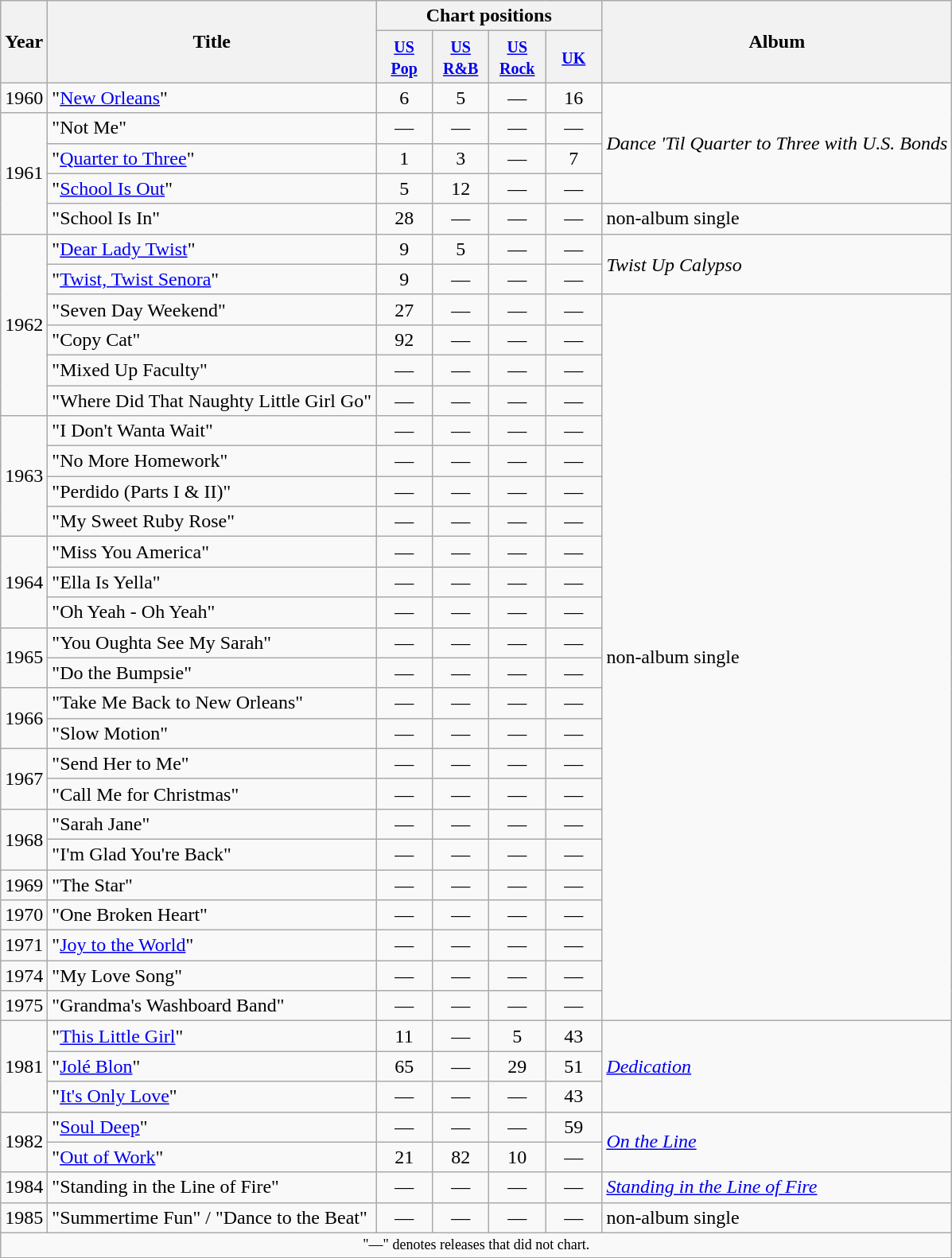<table class="wikitable">
<tr>
<th scope="col" rowspan="2">Year</th>
<th scope="col" rowspan="2">Title</th>
<th scope="col" colspan="4">Chart positions</th>
<th scope="col" rowspan="2">Album</th>
</tr>
<tr>
<th style="width:40px;"><small><a href='#'>US Pop</a></small><br></th>
<th style="width:40px;"><small><a href='#'>US R&B</a></small><br></th>
<th style="width:40px;"><small><a href='#'>US Rock</a></small><br></th>
<th style="width:40px;"><small><a href='#'>UK</a></small><br></th>
</tr>
<tr>
<td>1960</td>
<td>"<a href='#'>New Orleans</a>"</td>
<td align=center>6</td>
<td align=center>5</td>
<td align=center>―</td>
<td align=center>16</td>
<td rowspan="4"><em>Dance 'Til Quarter to Three with U.S. Bonds</em></td>
</tr>
<tr>
<td rowspan="4">1961</td>
<td>"Not Me"</td>
<td align=center>—</td>
<td align=center>—</td>
<td align=center>—</td>
<td align=center>—</td>
</tr>
<tr>
<td>"<a href='#'>Quarter to Three</a>"</td>
<td align=center>1</td>
<td align=center>3</td>
<td align=center>―</td>
<td align=center>7</td>
</tr>
<tr>
<td>"<a href='#'>School Is Out</a>"</td>
<td align=center>5</td>
<td align=center>12</td>
<td align=center>―</td>
<td align=center>―</td>
</tr>
<tr>
<td>"School Is In"</td>
<td align=center>28</td>
<td align=center>―</td>
<td align=center>―</td>
<td align=center>―</td>
<td>non-album single</td>
</tr>
<tr>
<td rowspan="6">1962</td>
<td>"<a href='#'>Dear Lady Twist</a>"</td>
<td align=center>9</td>
<td align=center>5</td>
<td align=center>―</td>
<td align=center>―</td>
<td rowspan="2"><em>Twist Up Calypso</em></td>
</tr>
<tr>
<td>"<a href='#'>Twist, Twist Senora</a>"</td>
<td align=center>9</td>
<td align=center>―</td>
<td align=center>―</td>
<td align=center>―</td>
</tr>
<tr>
<td>"Seven Day Weekend"</td>
<td align=center>27</td>
<td align=center>―</td>
<td align=center>―</td>
<td align=center>―</td>
<td rowspan="24">non-album single</td>
</tr>
<tr>
<td>"Copy Cat"</td>
<td align=center>92</td>
<td align=center>―</td>
<td align=center>―</td>
<td align=center>―</td>
</tr>
<tr>
<td>"Mixed Up Faculty"</td>
<td align=center>―</td>
<td align=center>―</td>
<td align=center>―</td>
<td align=center>―</td>
</tr>
<tr>
<td>"Where Did That Naughty Little Girl Go"</td>
<td align=center>―</td>
<td align=center>―</td>
<td align=center>―</td>
<td align=center>―</td>
</tr>
<tr>
<td rowspan="4">1963</td>
<td>"I Don't Wanta Wait"</td>
<td align=center>―</td>
<td align=center>―</td>
<td align=center>―</td>
<td align=center>―</td>
</tr>
<tr>
<td>"No More Homework"</td>
<td align=center>―</td>
<td align=center>―</td>
<td align=center>―</td>
<td align=center>―</td>
</tr>
<tr>
<td>"Perdido (Parts I & II)"</td>
<td align=center>―</td>
<td align=center>―</td>
<td align=center>―</td>
<td align=center>―</td>
</tr>
<tr>
<td>"My Sweet Ruby Rose"</td>
<td align=center>―</td>
<td align=center>―</td>
<td align=center>―</td>
<td align=center>―</td>
</tr>
<tr>
<td rowspan="3">1964</td>
<td>"Miss You America"</td>
<td align=center>―</td>
<td align=center>―</td>
<td align=center>―</td>
<td align=center>―</td>
</tr>
<tr>
<td>"Ella Is Yella"</td>
<td align=center>―</td>
<td align=center>―</td>
<td align=center>―</td>
<td align=center>―</td>
</tr>
<tr>
<td>"Oh Yeah - Oh Yeah"</td>
<td align=center>―</td>
<td align=center>―</td>
<td align=center>―</td>
<td align=center>―</td>
</tr>
<tr>
<td rowspan="2">1965</td>
<td>"You Oughta See My Sarah"</td>
<td align=center>―</td>
<td align=center>―</td>
<td align=center>―</td>
<td align=center>―</td>
</tr>
<tr>
<td>"Do the Bumpsie"</td>
<td align=center>―</td>
<td align=center>―</td>
<td align=center>―</td>
<td align=center>―</td>
</tr>
<tr>
<td rowspan="2">1966</td>
<td>"Take Me Back to New Orleans"</td>
<td align=center>―</td>
<td align=center>―</td>
<td align=center>―</td>
<td align=center>―</td>
</tr>
<tr>
<td>"Slow Motion"</td>
<td align=center>―</td>
<td align=center>―</td>
<td align=center>―</td>
<td align=center>―</td>
</tr>
<tr>
<td rowspan="2">1967</td>
<td>"Send Her to Me"</td>
<td align=center>―</td>
<td align=center>―</td>
<td align=center>―</td>
<td align=center>―</td>
</tr>
<tr>
<td>"Call Me for Christmas"</td>
<td align=center>―</td>
<td align=center>―</td>
<td align=center>―</td>
<td align=center>―</td>
</tr>
<tr>
<td rowspan="2">1968</td>
<td>"Sarah Jane"</td>
<td align=center>―</td>
<td align=center>―</td>
<td align=center>―</td>
<td align=center>―</td>
</tr>
<tr>
<td>"I'm Glad You're Back"</td>
<td align=center>―</td>
<td align=center>―</td>
<td align=center>―</td>
<td align=center>―</td>
</tr>
<tr>
<td>1969</td>
<td>"The Star"</td>
<td align=center>―</td>
<td align=center>―</td>
<td align=center>―</td>
<td align=center>―</td>
</tr>
<tr>
<td>1970</td>
<td>"One Broken Heart"</td>
<td align=center>―</td>
<td align=center>―</td>
<td align=center>―</td>
<td align=center>―</td>
</tr>
<tr>
<td>1971</td>
<td>"<a href='#'>Joy to the World</a>"</td>
<td align=center>―</td>
<td align=center>―</td>
<td align=center>―</td>
<td align=center>―</td>
</tr>
<tr>
<td>1974</td>
<td>"My Love Song"</td>
<td align=center>―</td>
<td align=center>―</td>
<td align=center>―</td>
<td align=center>―</td>
</tr>
<tr>
<td>1975</td>
<td>"Grandma's Washboard Band"</td>
<td align=center>―</td>
<td align=center>―</td>
<td align=center>―</td>
<td align=center>―</td>
</tr>
<tr>
<td rowspan="3">1981</td>
<td>"<a href='#'>This Little Girl</a>"</td>
<td align=center>11</td>
<td align=center>―</td>
<td align=center>5</td>
<td align=center>43</td>
<td rowspan="3"><em><a href='#'>Dedication</a></em></td>
</tr>
<tr>
<td>"<a href='#'>Jolé Blon</a>"</td>
<td align=center>65</td>
<td align=center>―</td>
<td align=center>29</td>
<td align=center>51</td>
</tr>
<tr>
<td>"<a href='#'>It's Only Love</a>"</td>
<td align=center>―</td>
<td align=center>―</td>
<td align=center>―</td>
<td align=center>43</td>
</tr>
<tr>
<td rowspan="2">1982</td>
<td>"<a href='#'>Soul Deep</a>"</td>
<td align=center>―</td>
<td align=center>―</td>
<td align=center>―</td>
<td align=center>59</td>
<td rowspan="2"><em><a href='#'>On the Line</a></em></td>
</tr>
<tr>
<td>"<a href='#'>Out of Work</a>"</td>
<td align=center>21</td>
<td align=center>82</td>
<td align=center>10</td>
<td align=center>―</td>
</tr>
<tr>
<td rowspan="1">1984</td>
<td>"Standing in the Line of Fire"</td>
<td align=center>―</td>
<td align=center>―</td>
<td align=center>―</td>
<td align=center>―</td>
<td><em><a href='#'>Standing in the Line of Fire</a></em></td>
</tr>
<tr>
<td rowspan="1">1985</td>
<td>"Summertime Fun" / "Dance to the Beat"</td>
<td align=center>―</td>
<td align=center>―</td>
<td align=center>―</td>
<td align=center>―</td>
<td>non-album single</td>
</tr>
<tr>
<td colspan="7" style="text-align:center; font-size:9pt;">"—" denotes releases that did not chart.</td>
</tr>
</table>
